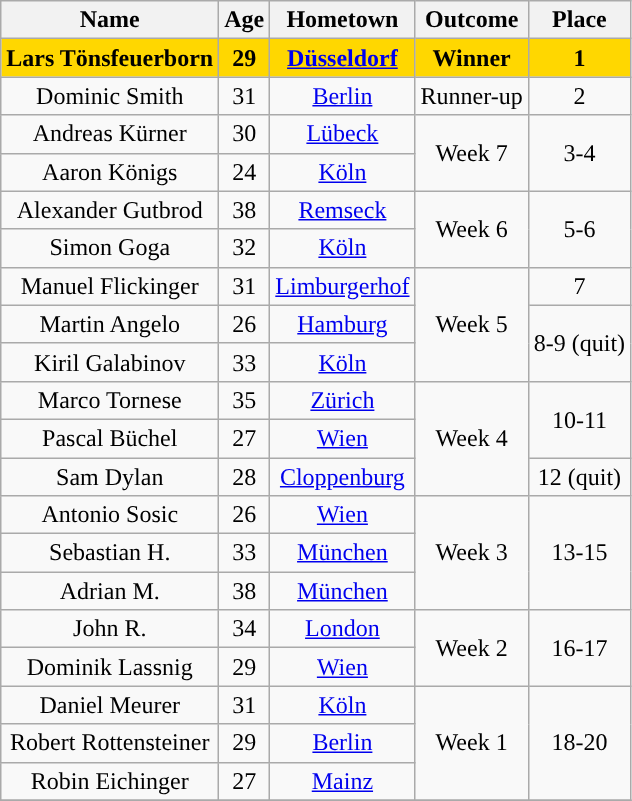<table class="wikitable sortable" style="text-align:center;">
<tr>
<th>Name</th>
<th>Age</th>
<th>Hometown</th>
<th>Outcome</th>
<th>Place</th>
</tr>
<tr bgcolor="gold"|>
<td><strong>Lars Tönsfeuerborn</strong></td>
<td><strong>29</strong></td>
<td><strong><a href='#'>Düsseldorf</a></strong></td>
<td><strong>Winner</strong></td>
<td><strong>1</strong></td>
</tr>
<tr>
<td>Dominic Smith</td>
<td>31</td>
<td><a href='#'>Berlin</a></td>
<td>Runner-up</td>
<td>2</td>
</tr>
<tr>
<td>Andreas Kürner</td>
<td>30</td>
<td><a href='#'>Lübeck</a></td>
<td rowspan="2">Week 7</td>
<td rowspan="2">3-4</td>
</tr>
<tr>
<td>Aaron Königs</td>
<td>24</td>
<td><a href='#'>Köln</a></td>
</tr>
<tr>
<td>Alexander Gutbrod</td>
<td>38</td>
<td><a href='#'>Remseck</a></td>
<td rowspan="2">Week 6</td>
<td rowspan="2">5-6</td>
</tr>
<tr>
<td>Simon Goga</td>
<td>32</td>
<td><a href='#'>Köln</a></td>
</tr>
<tr>
<td>Manuel Flickinger</td>
<td>31</td>
<td><a href='#'>Limburgerhof</a></td>
<td rowspan="3">Week 5</td>
<td>7</td>
</tr>
<tr>
<td>Martin Angelo</td>
<td>26</td>
<td><a href='#'>Hamburg</a></td>
<td rowspan="2">8-9 (quit)</td>
</tr>
<tr>
<td>Kiril Galabinov</td>
<td>33</td>
<td><a href='#'>Köln</a></td>
</tr>
<tr>
<td>Marco Tornese</td>
<td>35</td>
<td><a href='#'>Zürich</a></td>
<td rowspan="3">Week 4</td>
<td rowspan="2">10-11</td>
</tr>
<tr>
<td>Pascal Büchel</td>
<td>27</td>
<td><a href='#'>Wien</a></td>
</tr>
<tr>
<td>Sam Dylan</td>
<td>28</td>
<td><a href='#'>Cloppenburg</a></td>
<td>12 (quit)</td>
</tr>
<tr>
<td>Antonio Sosic</td>
<td>26</td>
<td><a href='#'>Wien</a></td>
<td rowspan="3">Week 3</td>
<td rowspan="3">13-15</td>
</tr>
<tr>
<td>Sebastian H.</td>
<td>33</td>
<td><a href='#'>München</a></td>
</tr>
<tr>
<td>Adrian M.</td>
<td>38</td>
<td><a href='#'>München</a></td>
</tr>
<tr>
<td>John R.</td>
<td>34</td>
<td><a href='#'>London</a></td>
<td rowspan="2">Week 2</td>
<td rowspan="2">16-17</td>
</tr>
<tr>
<td>Dominik Lassnig</td>
<td>29</td>
<td><a href='#'>Wien</a></td>
</tr>
<tr>
<td>Daniel Meurer</td>
<td>31</td>
<td><a href='#'>Köln</a></td>
<td rowspan="3">Week 1</td>
<td rowspan="3">18-20</td>
</tr>
<tr>
<td>Robert Rottensteiner</td>
<td>29</td>
<td><a href='#'>Berlin</a></td>
</tr>
<tr>
<td>Robin Eichinger</td>
<td>27</td>
<td><a href='#'>Mainz</a></td>
</tr>
<tr>
</tr>
</table>
